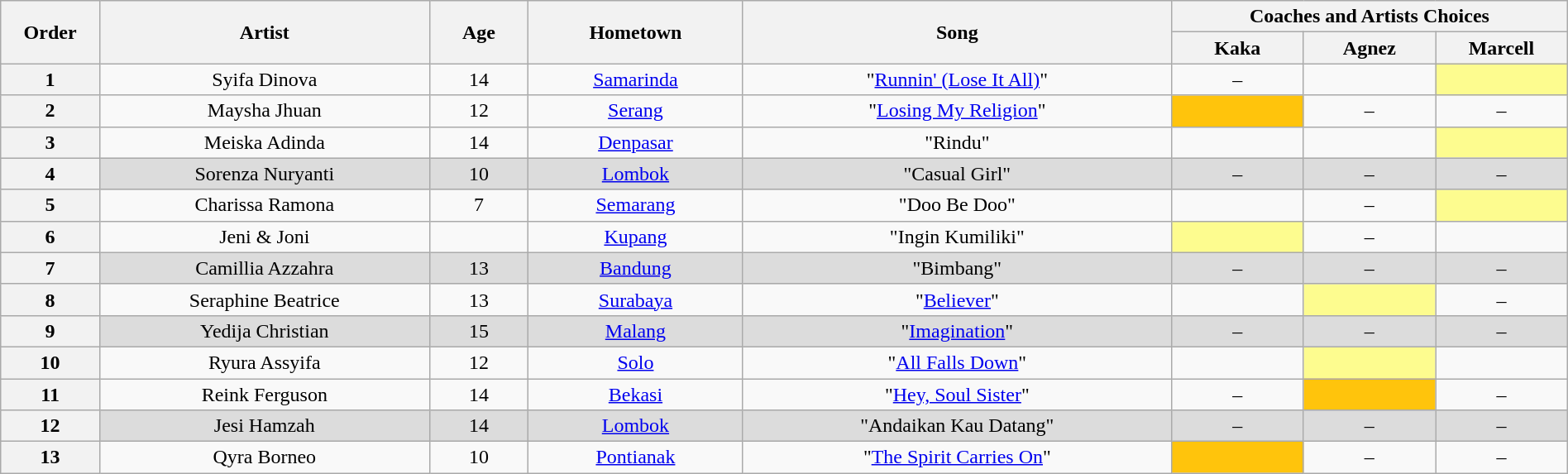<table class="wikitable" style="text-align:center; width:100%;">
<tr>
<th rowspan="2" scope="col" style="width:06%;">Order</th>
<th rowspan="2" scope="col" style="width:20%;">Artist</th>
<th rowspan="2" scope="col" style="width:06%;">Age</th>
<th rowspan="2" scope="col" style="width:13%;">Hometown</th>
<th rowspan="2" scope="col" style="width:26%;">Song</th>
<th colspan="3" scope="col" style="width:40%;">Coaches and Artists Choices</th>
</tr>
<tr>
<th style="width:08%;">Kaka</th>
<th style="width:08%;">Agnez</th>
<th style="width:08%;">Marcell</th>
</tr>
<tr>
<th>1</th>
<td>Syifa Dinova</td>
<td>14</td>
<td><a href='#'>Samarinda</a></td>
<td>"<a href='#'>Runnin' (Lose It All)</a>"</td>
<td>–</td>
<td><strong></strong></td>
<td style="background:#fdfc8f"><strong></strong></td>
</tr>
<tr>
<th>2</th>
<td>Maysha Jhuan</td>
<td>12</td>
<td><a href='#'>Serang</a></td>
<td>"<a href='#'>Losing My Religion</a>"</td>
<td style="background:#ffc40c"><strong></strong></td>
<td>–</td>
<td>–</td>
</tr>
<tr>
<th>3</th>
<td>Meiska Adinda</td>
<td>14</td>
<td><a href='#'>Denpasar</a></td>
<td>"Rindu"</td>
<td><strong></strong></td>
<td><strong></strong></td>
<td style="background:#fdfc8f"><strong></strong></td>
</tr>
<tr style="background:#DCDCDC;">
<th>4</th>
<td>Sorenza Nuryanti</td>
<td>10</td>
<td><a href='#'>Lombok</a></td>
<td>"Casual Girl"</td>
<td>–</td>
<td>–</td>
<td>–</td>
</tr>
<tr>
<th>5</th>
<td>Charissa Ramona</td>
<td>7</td>
<td><a href='#'>Semarang</a></td>
<td>"Doo Be Doo"</td>
<td><strong></strong></td>
<td>–</td>
<td style="background:#fdfc8f"><strong></strong></td>
</tr>
<tr>
<th>6</th>
<td>Jeni & Joni</td>
<td></td>
<td><a href='#'>Kupang</a></td>
<td>"Ingin Kumiliki"</td>
<td style="background:#fdfc8f"><strong></strong></td>
<td>–</td>
<td><strong></strong></td>
</tr>
<tr style="background:#DCDCDC;">
<th>7</th>
<td>Camillia Azzahra</td>
<td>13</td>
<td><a href='#'>Bandung</a></td>
<td>"Bimbang"</td>
<td>–</td>
<td>–</td>
<td>–</td>
</tr>
<tr>
<th>8</th>
<td>Seraphine Beatrice</td>
<td>13</td>
<td><a href='#'>Surabaya</a></td>
<td>"<a href='#'>Believer</a>"</td>
<td><strong></strong></td>
<td style="background:#fdfc8f"><strong></strong></td>
<td>–</td>
</tr>
<tr style="background:#DCDCDC;">
<th>9</th>
<td>Yedija Christian</td>
<td>15</td>
<td><a href='#'>Malang</a></td>
<td>"<a href='#'>Imagination</a>"</td>
<td>–</td>
<td>–</td>
<td>–</td>
</tr>
<tr>
<th>10</th>
<td>Ryura Assyifa</td>
<td>12</td>
<td><a href='#'>Solo</a></td>
<td>"<a href='#'>All Falls Down</a>"</td>
<td><strong></strong></td>
<td style="background:#fdfc8f"><strong></strong></td>
<td><strong></strong></td>
</tr>
<tr>
<th>11</th>
<td>Reink Ferguson</td>
<td>14</td>
<td><a href='#'>Bekasi</a></td>
<td>"<a href='#'>Hey, Soul Sister</a>"</td>
<td>–</td>
<td style="background:#ffc40c"><strong></strong></td>
<td>–</td>
</tr>
<tr style="background:#DCDCDC;">
<th>12</th>
<td>Jesi Hamzah</td>
<td>14</td>
<td><a href='#'>Lombok</a></td>
<td>"Andaikan Kau Datang"</td>
<td>–</td>
<td>–</td>
<td>–</td>
</tr>
<tr>
<th>13</th>
<td>Qyra Borneo</td>
<td>10</td>
<td><a href='#'>Pontianak</a></td>
<td>"<a href='#'>The Spirit Carries On</a>"</td>
<td style="background:#ffc40c"><strong></strong></td>
<td>–</td>
<td>–</td>
</tr>
</table>
